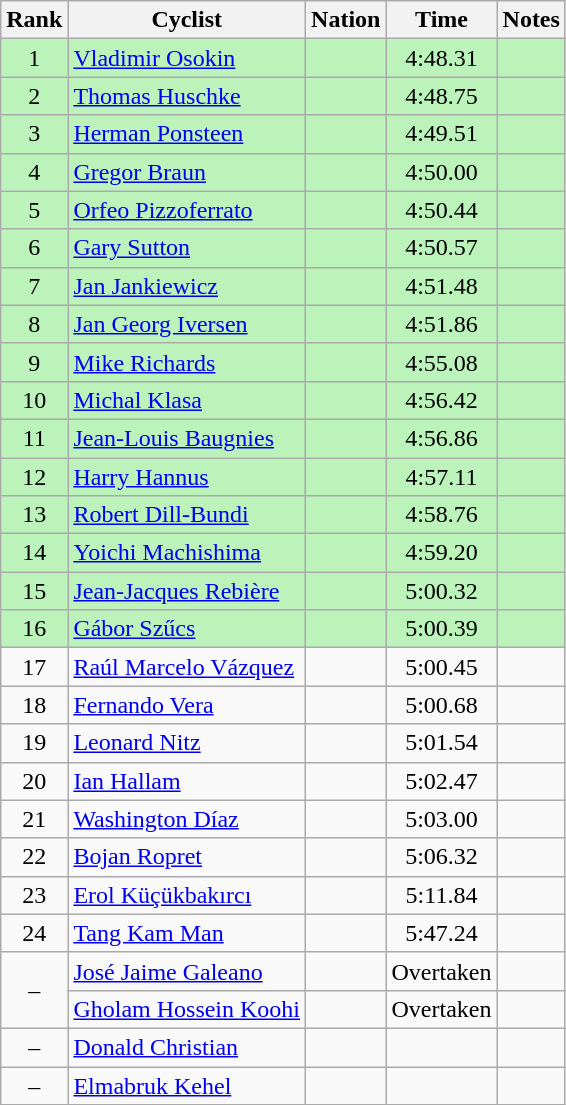<table class="wikitable sortable" style=text-align:center>
<tr>
<th>Rank</th>
<th>Cyclist</th>
<th>Nation</th>
<th>Time</th>
<th>Notes</th>
</tr>
<tr bgcolor=bbf3bb>
<td>1</td>
<td align=left data-sort-value="Osokin, Vladimir"><a href='#'>Vladimir Osokin</a></td>
<td align=left></td>
<td>4:48.31</td>
<td></td>
</tr>
<tr bgcolor=bbf3bb>
<td>2</td>
<td align=left data=sort-value="Huschke, Thomas"><a href='#'>Thomas Huschke</a></td>
<td align=left></td>
<td>4:48.75</td>
<td></td>
</tr>
<tr bgcolor=bbf3bb>
<td>3</td>
<td align=left data=sort-value="Ponsteen, Herman"><a href='#'>Herman Ponsteen</a></td>
<td align=left></td>
<td>4:49.51</td>
<td></td>
</tr>
<tr bgcolor=bbf3bb>
<td>4</td>
<td align=left data=sort-value="Braun, Gregor"><a href='#'>Gregor Braun</a></td>
<td align=left></td>
<td>4:50.00</td>
<td></td>
</tr>
<tr bgcolor=bbf3bb>
<td>5</td>
<td align=left data=sort-value="Pizzoferrato, Orfeo"><a href='#'>Orfeo Pizzoferrato</a></td>
<td align=left></td>
<td>4:50.44</td>
<td></td>
</tr>
<tr bgcolor=bbf3bb>
<td>6</td>
<td align=left data=sort-value="Sutton, Gary"><a href='#'>Gary Sutton</a></td>
<td align=left></td>
<td>4:50.57</td>
<td></td>
</tr>
<tr bgcolor=bbf3bb>
<td>7</td>
<td align=left data=sort-value="Jankiewicz, Jan"><a href='#'>Jan Jankiewicz</a></td>
<td align=left></td>
<td>4:51.48</td>
<td></td>
</tr>
<tr bgcolor=bbf3bb>
<td>8</td>
<td align=left data=sort-value="Iversen, Jan Georg"><a href='#'>Jan Georg Iversen</a></td>
<td align=left></td>
<td>4:51.86</td>
<td></td>
</tr>
<tr bgcolor=bbf3bb>
<td>9</td>
<td align=left data=sort-value="Richards, Mike"><a href='#'>Mike Richards</a></td>
<td align=left></td>
<td>4:55.08</td>
<td></td>
</tr>
<tr bgcolor=bbf3bb>
<td>10</td>
<td align=left data=sort-value="Klasa, Michal"><a href='#'>Michal Klasa</a></td>
<td align=left></td>
<td>4:56.42</td>
<td></td>
</tr>
<tr bgcolor=bbf3bb>
<td>11</td>
<td align=left data=sort-value="Baugnies, Jean-Louis"><a href='#'>Jean-Louis Baugnies</a></td>
<td align=left></td>
<td>4:56.86</td>
<td></td>
</tr>
<tr bgcolor=bbf3bb>
<td>12</td>
<td align=left data=sort-value="Hannus, Harry"><a href='#'>Harry Hannus</a></td>
<td align=left></td>
<td>4:57.11</td>
<td></td>
</tr>
<tr bgcolor=bbf3bb>
<td>13</td>
<td align=left data=sort-value="Dill-Bundi, Robert"><a href='#'>Robert Dill-Bundi</a></td>
<td align=left></td>
<td>4:58.76</td>
<td></td>
</tr>
<tr bgcolor=bbf3bb>
<td>14</td>
<td align=left data=sort-value="Machishima, Yoichi"><a href='#'>Yoichi Machishima</a></td>
<td align=left></td>
<td>4:59.20</td>
<td></td>
</tr>
<tr bgcolor=bbf3bb>
<td>15</td>
<td align=left data=sort-value="Rebière, Jean-Jacques"><a href='#'>Jean-Jacques Rebière</a></td>
<td align=left></td>
<td>5:00.32</td>
<td></td>
</tr>
<tr bgcolor=bbf3bb>
<td>16</td>
<td align=left data=sort-value="Szűcs, Gábor"><a href='#'>Gábor Szűcs</a></td>
<td align=left></td>
<td>5:00.39</td>
<td></td>
</tr>
<tr>
<td>17</td>
<td align=left data=sort-value="Vázquez, Raúl Marcelo"><a href='#'>Raúl Marcelo Vázquez</a></td>
<td align=left></td>
<td>5:00.45</td>
<td></td>
</tr>
<tr>
<td>18</td>
<td align=left data=sort-value="Vera, Fernando"><a href='#'>Fernando Vera</a></td>
<td align=left></td>
<td>5:00.68</td>
<td></td>
</tr>
<tr>
<td>19</td>
<td align=left data=sort-value="Nitz, Leonard"><a href='#'>Leonard Nitz</a></td>
<td align=left></td>
<td>5:01.54</td>
<td></td>
</tr>
<tr>
<td>20</td>
<td align=left data=sort-value="Hallam, Ian"><a href='#'>Ian Hallam</a></td>
<td align=left></td>
<td>5:02.47</td>
<td></td>
</tr>
<tr>
<td>21</td>
<td align=left data=sort-value="Díaz, Washington"><a href='#'>Washington Díaz</a></td>
<td align=left></td>
<td>5:03.00</td>
<td></td>
</tr>
<tr>
<td>22</td>
<td align=left data=sort-value="Ropret, Bojan"><a href='#'>Bojan Ropret</a></td>
<td align=left></td>
<td>5:06.32</td>
<td></td>
</tr>
<tr>
<td>23</td>
<td align=left data=sort-value="Küçükbakırcı, Erol"><a href='#'>Erol Küçükbakırcı</a></td>
<td align=left></td>
<td>5:11.84</td>
<td></td>
</tr>
<tr>
<td>24</td>
<td align=left><a href='#'>Tang Kam Man</a></td>
<td align=left></td>
<td>5:47.24</td>
<td></td>
</tr>
<tr>
<td data-sort-value=25 rowspan=2>–</td>
<td align=left data=sort-value="Galeano, José Jaime"><a href='#'>José Jaime Galeano</a></td>
<td align=left></td>
<td>Overtaken</td>
<td></td>
</tr>
<tr>
<td align=left data=sort-value="Koohi, Gholam Hossein"><a href='#'>Gholam Hossein Koohi</a></td>
<td align=left></td>
<td>Overtaken</td>
<td></td>
</tr>
<tr>
<td data-sort-value=27>–</td>
<td align=left data=sort-value="Christian, Donald"><a href='#'>Donald Christian</a></td>
<td align=left></td>
<td></td>
<td></td>
</tr>
<tr>
<td data-sort-value=28>–</td>
<td align=left data=sort-value="Kehel, Elmabruk"><a href='#'>Elmabruk Kehel</a></td>
<td align=left></td>
<td></td>
<td></td>
</tr>
</table>
